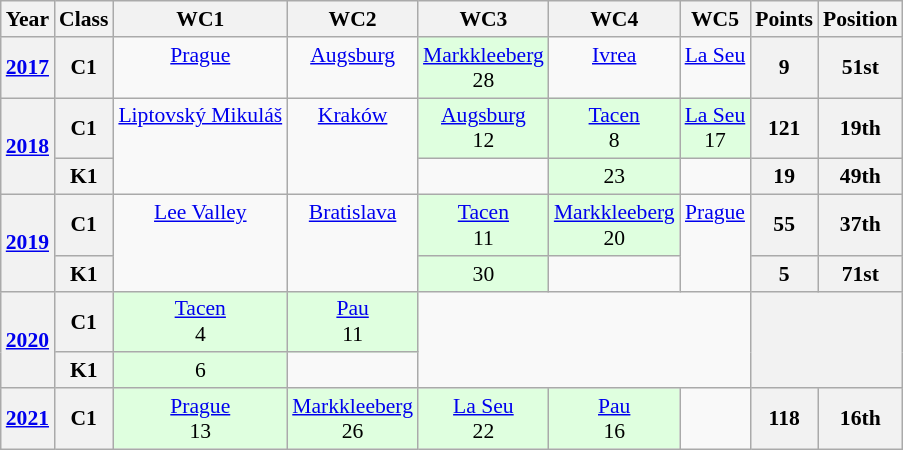<table class="wikitable" style="font-size: 90%; text-align: center">
<tr>
<th>Year</th>
<th>Class</th>
<th>WC1</th>
<th>WC2</th>
<th>WC3</th>
<th>WC4</th>
<th>WC5</th>
<th>Points</th>
<th>Position</th>
</tr>
<tr>
<th><a href='#'>2017</a></th>
<th>C1</th>
<td><a href='#'>Prague</a> <br> </td>
<td><a href='#'>Augsburg</a> <br> </td>
<td style="background:#DFFFDF;"><a href='#'>Markkleeberg</a><br>28</td>
<td><a href='#'>Ivrea</a> <br> </td>
<td><a href='#'>La Seu</a> <br> </td>
<th>9</th>
<th>51st</th>
</tr>
<tr>
<th rowspan=2><a href='#'>2018</a></th>
<th>C1</th>
<td style=vertical-align:top rowspan=2><a href='#'>Liptovský Mikuláš</a> <br> </td>
<td style=vertical-align:top rowspan=2><a href='#'>Kraków</a> <br> </td>
<td style="background:#DFFFDF;"><a href='#'>Augsburg</a> <br>12</td>
<td style="background:#DFFFDF;"><a href='#'>Tacen</a> <br>8</td>
<td style="background:#DFFFDF;"><a href='#'>La Seu</a> <br>17</td>
<th>121</th>
<th>19th</th>
</tr>
<tr>
<th>K1</th>
<td></td>
<td style="background:#DFFFDF;">23</td>
<td></td>
<th>19</th>
<th>49th</th>
</tr>
<tr>
<th rowspan=2><a href='#'>2019</a></th>
<th>C1</th>
<td style=vertical-align:top rowspan=2><a href='#'>Lee Valley</a> <br> </td>
<td style=vertical-align:top rowspan=2><a href='#'>Bratislava</a> <br> </td>
<td style="background:#DFFFDF;"><a href='#'>Tacen</a> <br>11</td>
<td style="background:#DFFFDF;"><a href='#'>Markkleeberg</a><br>20</td>
<td style=vertical-align:top rowspan=2><a href='#'>Prague</a> <br> </td>
<th>55</th>
<th>37th</th>
</tr>
<tr>
<th>K1</th>
<td style="background:#DFFFDF;">30</td>
<td></td>
<th>5</th>
<th>71st</th>
</tr>
<tr>
<th rowspan=2><a href='#'>2020</a></th>
<th>C1</th>
<td style="background:#DFFFDF;"><a href='#'>Tacen</a> <br>4</td>
<td style="background:#DFFFDF;"><a href='#'>Pau</a> <br>11</td>
<td colspan=3 rowspan=2></td>
<th colspan=2 rowspan=2></th>
</tr>
<tr>
<th>K1</th>
<td style="background:#DFFFDF;">6</td>
<td></td>
</tr>
<tr>
<th><a href='#'>2021</a></th>
<th>C1</th>
<td style="background:#DFFFDF;"><a href='#'>Prague</a> <br>13</td>
<td style="background:#DFFFDF;"><a href='#'>Markkleeberg</a><br>26</td>
<td style="background:#DFFFDF;"><a href='#'>La Seu</a> <br>22</td>
<td style="background:#DFFFDF;"><a href='#'>Pau</a> <br>16</td>
<td></td>
<th>118</th>
<th>16th</th>
</tr>
</table>
